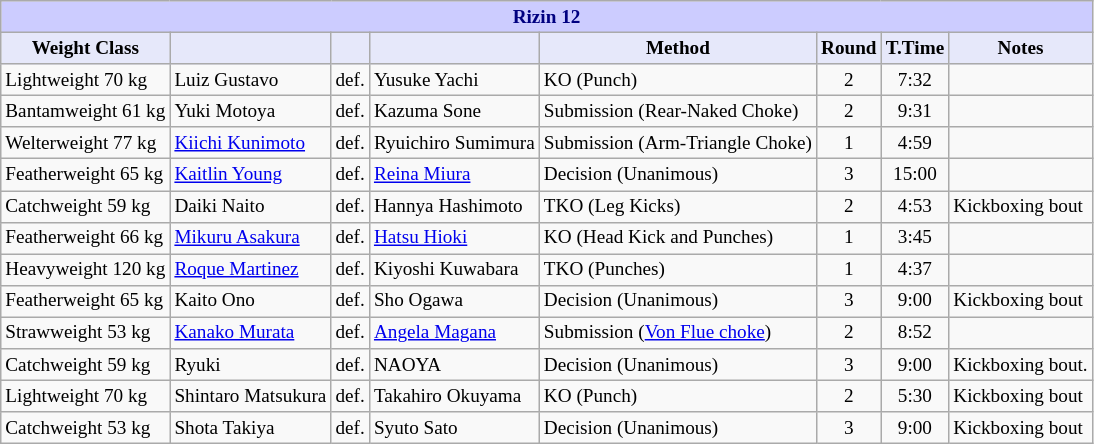<table class="wikitable" style="font-size: 80%;">
<tr>
<th colspan="8" style="background-color: #ccf; color: #000080; text-align: center;"><strong>Rizin 12</strong></th>
</tr>
<tr>
<th colspan="1" style="background-color: #E6E8FA; color: #000000; text-align: center;">Weight Class</th>
<th colspan="1" style="background-color: #E6E8FA; color: #000000; text-align: center;"></th>
<th colspan="1" style="background-color: #E6E8FA; color: #000000; text-align: center;"></th>
<th colspan="1" style="background-color: #E6E8FA; color: #000000; text-align: center;"></th>
<th colspan="1" style="background-color: #E6E8FA; color: #000000; text-align: center;">Method</th>
<th colspan="1" style="background-color: #E6E8FA; color: #000000; text-align: center;">Round</th>
<th colspan="1" style="background-color: #E6E8FA; color: #000000; text-align: center;">T.Time</th>
<th colspan="1" style="background-color: #E6E8FA; color: #000000; text-align: center;">Notes</th>
</tr>
<tr>
<td>Lightweight 70 kg</td>
<td> Luiz Gustavo</td>
<td align=center>def.</td>
<td> Yusuke Yachi</td>
<td>KO (Punch)</td>
<td align=center>2</td>
<td align=center>7:32</td>
<td></td>
</tr>
<tr>
<td>Bantamweight 61 kg</td>
<td> Yuki Motoya</td>
<td align=center>def.</td>
<td> Kazuma Sone</td>
<td>Submission (Rear-Naked Choke)</td>
<td align=center>2</td>
<td align=center>9:31</td>
<td></td>
</tr>
<tr>
<td>Welterweight 77 kg</td>
<td> <a href='#'>Kiichi Kunimoto</a></td>
<td align=center>def.</td>
<td> Ryuichiro Sumimura</td>
<td>Submission (Arm-Triangle Choke)</td>
<td align=center>1</td>
<td align=center>4:59</td>
<td></td>
</tr>
<tr>
<td>Featherweight 65 kg</td>
<td> <a href='#'>Kaitlin Young</a></td>
<td align=center>def.</td>
<td> <a href='#'>Reina Miura</a></td>
<td>Decision (Unanimous)</td>
<td align=center>3</td>
<td align=center>15:00</td>
<td></td>
</tr>
<tr>
<td>Catchweight 59 kg</td>
<td> Daiki Naito</td>
<td align=center>def.</td>
<td> Hannya Hashimoto</td>
<td>TKO (Leg Kicks)</td>
<td align=center>2</td>
<td align=center>4:53</td>
<td>Kickboxing bout</td>
</tr>
<tr>
<td>Featherweight 66 kg</td>
<td> <a href='#'>Mikuru Asakura</a></td>
<td align=center>def.</td>
<td> <a href='#'>Hatsu Hioki</a></td>
<td>KO (Head Kick and Punches)</td>
<td align=center>1</td>
<td align=center>3:45</td>
<td></td>
</tr>
<tr>
<td>Heavyweight 120 kg</td>
<td> <a href='#'>Roque Martinez</a></td>
<td align=center>def.</td>
<td> Kiyoshi Kuwabara</td>
<td>TKO (Punches)</td>
<td align=center>1</td>
<td align=center>4:37</td>
<td></td>
</tr>
<tr>
<td>Featherweight 65 kg</td>
<td> Kaito Ono</td>
<td align=center>def.</td>
<td> Sho Ogawa</td>
<td>Decision (Unanimous)</td>
<td align=center>3</td>
<td align=center>9:00</td>
<td>Kickboxing bout</td>
</tr>
<tr>
<td>Strawweight 53 kg</td>
<td> <a href='#'>Kanako Murata</a></td>
<td align=center>def.</td>
<td> <a href='#'>Angela Magana</a></td>
<td>Submission (<a href='#'>Von Flue choke</a>)</td>
<td align=center>2</td>
<td align=center>8:52</td>
<td></td>
</tr>
<tr>
<td>Catchweight 59 kg</td>
<td> Ryuki</td>
<td align=center>def.</td>
<td> NAOYA</td>
<td>Decision (Unanimous)</td>
<td align=center>3</td>
<td align=center>9:00</td>
<td>Kickboxing bout.</td>
</tr>
<tr>
<td>Lightweight 70 kg</td>
<td> Shintaro Matsukura</td>
<td align=center>def.</td>
<td> Takahiro Okuyama</td>
<td>KO (Punch)</td>
<td align=center>2</td>
<td align=center>5:30</td>
<td>Kickboxing bout</td>
</tr>
<tr>
<td>Catchweight 53 kg</td>
<td> Shota Takiya</td>
<td align=center>def.</td>
<td> Syuto Sato</td>
<td>Decision (Unanimous)</td>
<td align=center>3</td>
<td align=center>9:00</td>
<td>Kickboxing bout</td>
</tr>
</table>
